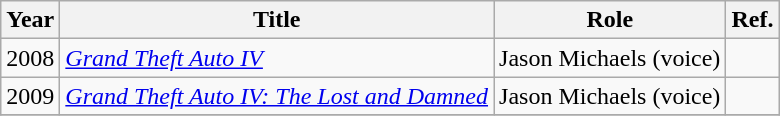<table class="wikitable">
<tr>
<th>Year</th>
<th>Title</th>
<th>Role</th>
<th class=unsortable>Ref.</th>
</tr>
<tr>
<td>2008</td>
<td><em><a href='#'>Grand Theft Auto IV</a></em></td>
<td>Jason Michaels (voice)</td>
<td></td>
</tr>
<tr>
<td>2009</td>
<td><em><a href='#'>Grand Theft Auto IV: The Lost and Damned</a></em></td>
<td>Jason Michaels (voice)</td>
<td></td>
</tr>
<tr>
</tr>
</table>
